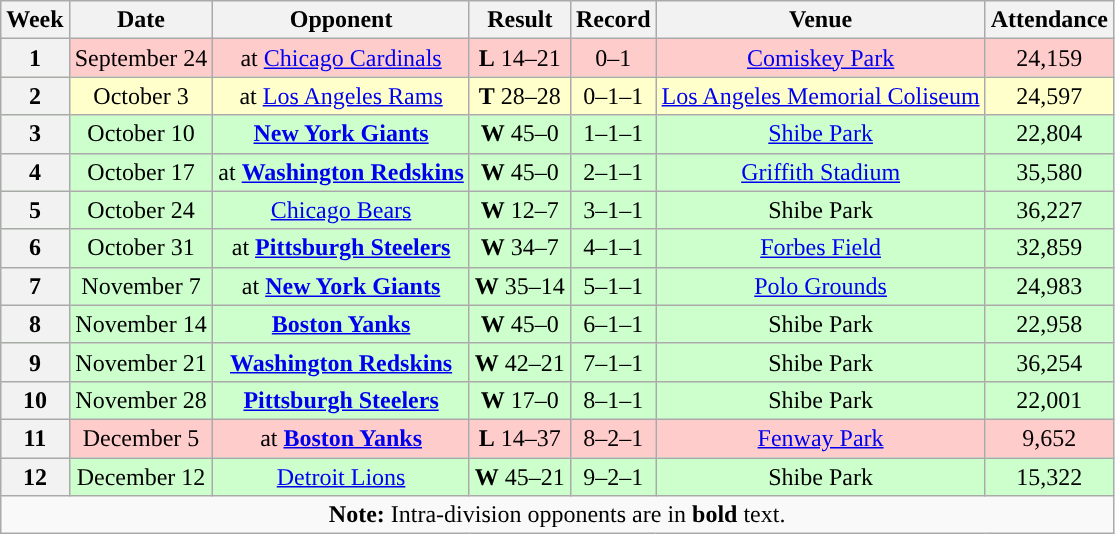<table class="wikitable" style="text-align:center">
<tr>
<th>Week</th>
<th>Date</th>
<th>Opponent</th>
<th>Result</th>
<th>Record</th>
<th>Venue</th>
<th>Attendance</th>
</tr>
<tr style="background:#fcc">
<th>1</th>
<td>September 24</td>
<td>at <a href='#'>Chicago Cardinals</a></td>
<td><strong>L</strong> 14–21</td>
<td>0–1</td>
<td><a href='#'>Comiskey Park</a></td>
<td>24,159</td>
</tr>
<tr style="background:#ffc">
<th>2</th>
<td>October 3</td>
<td>at <a href='#'>Los Angeles Rams</a></td>
<td><strong>T</strong> 28–28</td>
<td>0–1–1</td>
<td><a href='#'>Los Angeles Memorial Coliseum</a></td>
<td>24,597</td>
</tr>
<tr style="background:#cfc">
<th>3</th>
<td>October 10</td>
<td><strong><a href='#'>New York Giants</a></strong></td>
<td><strong>W</strong> 45–0</td>
<td>1–1–1</td>
<td><a href='#'>Shibe Park</a></td>
<td>22,804</td>
</tr>
<tr style="background:#cfc">
<th>4</th>
<td>October 17</td>
<td>at <strong><a href='#'>Washington Redskins</a></strong></td>
<td><strong>W</strong> 45–0</td>
<td>2–1–1</td>
<td><a href='#'>Griffith Stadium</a></td>
<td>35,580</td>
</tr>
<tr style="background:#cfc">
<th>5</th>
<td>October 24</td>
<td><a href='#'>Chicago Bears</a></td>
<td><strong>W</strong> 12–7</td>
<td>3–1–1</td>
<td>Shibe Park</td>
<td>36,227</td>
</tr>
<tr style="background:#cfc">
<th>6</th>
<td>October 31</td>
<td>at <strong><a href='#'>Pittsburgh Steelers</a></strong></td>
<td><strong>W</strong> 34–7</td>
<td>4–1–1</td>
<td><a href='#'>Forbes Field</a></td>
<td>32,859</td>
</tr>
<tr style="background:#cfc">
<th>7</th>
<td>November 7</td>
<td>at <strong><a href='#'>New York Giants</a></strong></td>
<td><strong>W</strong> 35–14</td>
<td>5–1–1</td>
<td><a href='#'>Polo Grounds</a></td>
<td>24,983</td>
</tr>
<tr style="background:#cfc">
<th>8</th>
<td>November 14</td>
<td><strong><a href='#'>Boston Yanks</a></strong></td>
<td><strong>W</strong> 45–0</td>
<td>6–1–1</td>
<td>Shibe Park</td>
<td>22,958</td>
</tr>
<tr style="background:#cfc">
<th>9</th>
<td>November 21</td>
<td><strong><a href='#'>Washington Redskins</a></strong></td>
<td><strong>W</strong> 42–21</td>
<td>7–1–1</td>
<td>Shibe Park</td>
<td>36,254</td>
</tr>
<tr style="background:#cfc">
<th>10</th>
<td>November 28</td>
<td><strong><a href='#'>Pittsburgh Steelers</a></strong></td>
<td><strong>W</strong> 17–0</td>
<td>8–1–1</td>
<td>Shibe Park</td>
<td>22,001</td>
</tr>
<tr style="background:#fcc">
<th>11</th>
<td>December 5</td>
<td>at <strong><a href='#'>Boston Yanks</a></strong></td>
<td><strong>L</strong> 14–37</td>
<td>8–2–1</td>
<td><a href='#'>Fenway Park</a></td>
<td>9,652</td>
</tr>
<tr style="background:#cfc">
<th>12</th>
<td>December 12</td>
<td><a href='#'>Detroit Lions</a></td>
<td><strong>W</strong> 45–21</td>
<td>9–2–1</td>
<td>Shibe Park</td>
<td>15,322</td>
</tr>
<tr>
<td colspan="8"><strong>Note:</strong> Intra-division opponents are in <strong>bold</strong> text.</td>
</tr>
</table>
